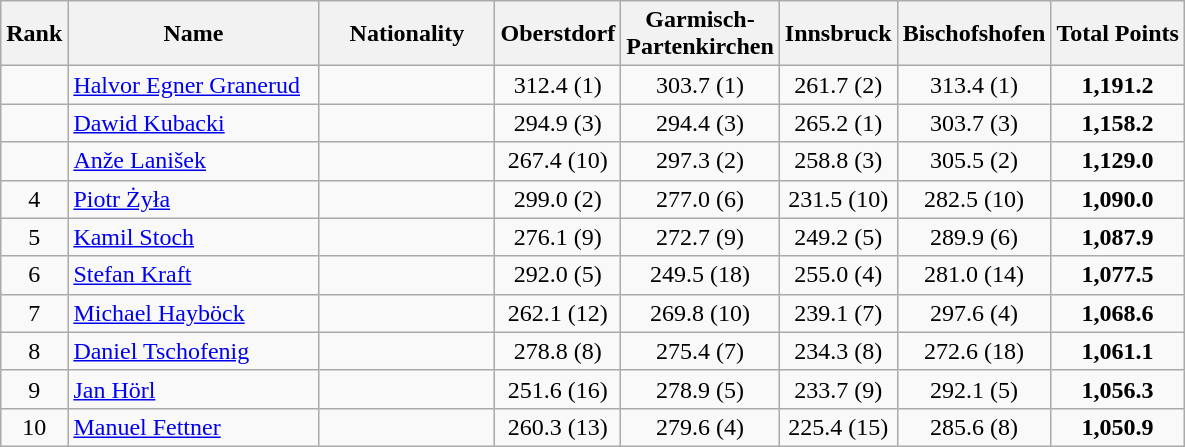<table class="wikitable sortable" style="text-align: center;">
<tr>
<th align=Center>Rank</th>
<th width=160>Name</th>
<th width=110>Nationality</th>
<th>Oberstdorf</th>
<th>Garmisch-<br>Partenkirchen</th>
<th>Innsbruck</th>
<th>Bischofshofen</th>
<th>Total Points</th>
</tr>
<tr>
<td></td>
<td align=left><a href='#'>Halvor Egner Granerud</a></td>
<td align=left></td>
<td>312.4 (1)</td>
<td>303.7 (1)</td>
<td>261.7 (2)</td>
<td>313.4 (1)</td>
<td><strong>1,191.2</strong></td>
</tr>
<tr>
<td></td>
<td align=left><a href='#'>Dawid Kubacki</a></td>
<td align=left></td>
<td>294.9 (3)</td>
<td>294.4 (3)</td>
<td>265.2 (1)</td>
<td>303.7 (3)</td>
<td><strong>1,158.2</strong></td>
</tr>
<tr>
<td></td>
<td align=left><a href='#'>Anže Lanišek</a></td>
<td align=left></td>
<td>267.4 (10)</td>
<td>297.3 (2)</td>
<td>258.8 (3)</td>
<td>305.5 (2)</td>
<td><strong>1,129.0</strong></td>
</tr>
<tr>
<td>4</td>
<td align=left><a href='#'>Piotr Żyła</a></td>
<td align=left></td>
<td>299.0 (2)</td>
<td>277.0 (6)</td>
<td>231.5 (10)</td>
<td>282.5 (10)</td>
<td><strong>1,090.0</strong></td>
</tr>
<tr>
<td>5</td>
<td align=left><a href='#'>Kamil Stoch</a></td>
<td align=left></td>
<td>276.1 (9)</td>
<td>272.7 (9)</td>
<td>249.2 (5)</td>
<td>289.9 (6)</td>
<td><strong>1,087.9</strong></td>
</tr>
<tr>
<td>6</td>
<td align=left><a href='#'>Stefan Kraft</a></td>
<td align=left></td>
<td>292.0 (5)</td>
<td>249.5 (18)</td>
<td>255.0 (4)</td>
<td>281.0 (14)</td>
<td><strong>1,077.5</strong></td>
</tr>
<tr>
<td>7</td>
<td align=left><a href='#'>Michael Hayböck</a></td>
<td align=left></td>
<td>262.1 (12)</td>
<td>269.8 (10)</td>
<td>239.1 (7)</td>
<td>297.6 (4)</td>
<td><strong>1,068.6</strong></td>
</tr>
<tr>
<td>8</td>
<td align=left><a href='#'>Daniel Tschofenig</a></td>
<td align=left></td>
<td>278.8 (8)</td>
<td>275.4 (7)</td>
<td>234.3 (8)</td>
<td>272.6 (18)</td>
<td><strong>1,061.1</strong></td>
</tr>
<tr>
<td>9</td>
<td align=left><a href='#'>Jan Hörl</a></td>
<td align=left></td>
<td>251.6 (16)</td>
<td>278.9 (5)</td>
<td>233.7 (9)</td>
<td>292.1 (5)</td>
<td><strong>1,056.3</strong></td>
</tr>
<tr>
<td>10</td>
<td align=left><a href='#'>Manuel Fettner</a></td>
<td align=left></td>
<td>260.3 (13)</td>
<td>279.6 (4)</td>
<td>225.4 (15)</td>
<td>285.6 (8)</td>
<td><strong>1,050.9</strong></td>
</tr>
</table>
